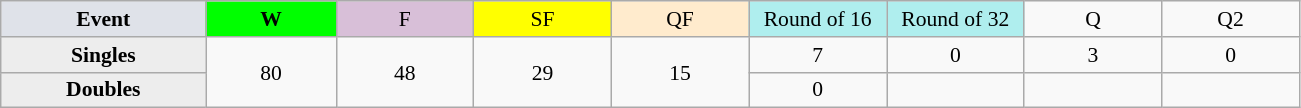<table class=wikitable style=font-size:90%;text-align:center>
<tr>
<td style="width:130px; background:#dfe2e9;"><strong>Event</strong></td>
<td style="width:80px; background:lime;"><strong>W</strong></td>
<td style="width:85px; background:thistle;">F</td>
<td style="width:85px; background:#ff0;">SF</td>
<td style="width:85px; background:#ffebcd;">QF</td>
<td style="width:85px; background:#afeeee;">Round of 16</td>
<td style="width:85px; background:#afeeee;">Round of 32</td>
<td width=85>Q</td>
<td width=85>Q2</td>
</tr>
<tr>
<th style="background:#ededed;">Singles</th>
<td rowspan=2>80</td>
<td rowspan=2>48</td>
<td rowspan=2>29</td>
<td rowspan=2>15</td>
<td>7</td>
<td>0</td>
<td>3</td>
<td>0</td>
</tr>
<tr>
<th style="background:#ededed;">Doubles</th>
<td>0</td>
<td></td>
<td></td>
<td></td>
</tr>
</table>
